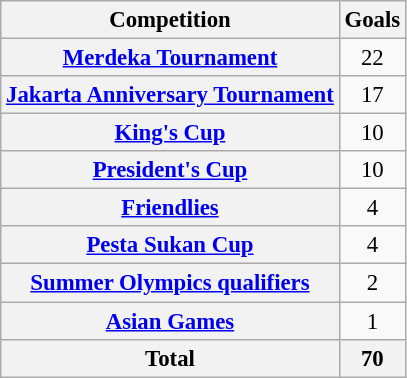<table class="wikitable plainrowheaders sortable" style="text-align:center; font-size:95%">
<tr>
<th scope="col">Competition</th>
<th scope="col">Goals</th>
</tr>
<tr>
<th scope="row"><a href='#'>Merdeka Tournament</a></th>
<td>22</td>
</tr>
<tr>
<th scope="row"><a href='#'>Jakarta Anniversary Tournament</a></th>
<td>17</td>
</tr>
<tr>
<th scope="row"><a href='#'>King's Cup</a></th>
<td>10</td>
</tr>
<tr>
<th scope="row"><a href='#'>President's Cup</a></th>
<td>10</td>
</tr>
<tr>
<th scope="row"><a href='#'>Friendlies</a></th>
<td>4</td>
</tr>
<tr>
<th scope="row"><a href='#'>Pesta Sukan Cup</a></th>
<td>4</td>
</tr>
<tr>
<th scope="row"><a href='#'>Summer Olympics qualifiers</a></th>
<td>2</td>
</tr>
<tr>
<th scope="row"><a href='#'>Asian Games</a></th>
<td>1</td>
</tr>
<tr>
<th>Total</th>
<th>70</th>
</tr>
</table>
